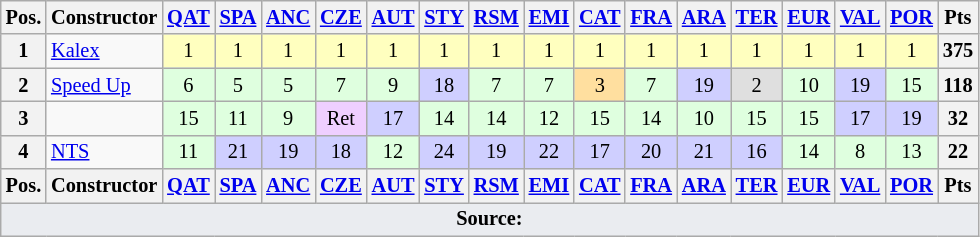<table class="wikitable" style="font-size:85%; text-align:center;">
<tr>
<th>Pos.</th>
<th>Constructor</th>
<th><a href='#'>QAT</a><br></th>
<th><a href='#'>SPA</a><br></th>
<th><a href='#'>ANC</a><br></th>
<th><a href='#'>CZE</a><br></th>
<th><a href='#'>AUT</a><br></th>
<th><a href='#'>STY</a><br></th>
<th><a href='#'>RSM</a><br></th>
<th><a href='#'>EMI</a><br></th>
<th><a href='#'>CAT</a><br></th>
<th><a href='#'>FRA</a><br></th>
<th><a href='#'>ARA</a><br></th>
<th><a href='#'>TER</a><br></th>
<th><a href='#'>EUR</a><br></th>
<th><a href='#'>VAL</a><br></th>
<th><a href='#'>POR</a><br></th>
<th>Pts</th>
</tr>
<tr>
<th>1</th>
<td align=left> <a href='#'>Kalex</a></td>
<td style="background:#ffffbf;">1</td>
<td style="background:#ffffbf;">1</td>
<td style="background:#ffffbf;">1</td>
<td style="background:#ffffbf;">1</td>
<td style="background:#ffffbf;">1</td>
<td style="background:#ffffbf;">1</td>
<td style="background:#ffffbf;">1</td>
<td style="background:#ffffbf;">1</td>
<td style="background:#ffffbf;">1</td>
<td style="background:#ffffbf;">1</td>
<td style="background:#ffffbf;">1</td>
<td style="background:#ffffbf;">1</td>
<td style="background:#ffffbf;">1</td>
<td style="background:#ffffbf;">1</td>
<td style="background:#ffffbf;">1</td>
<th>375</th>
</tr>
<tr>
<th>2</th>
<td align=left> <a href='#'>Speed Up</a></td>
<td style="background:#dfffdf;">6</td>
<td style="background:#dfffdf;">5</td>
<td style="background:#dfffdf;">5</td>
<td style="background:#dfffdf;">7</td>
<td style="background:#dfffdf;">9</td>
<td style="background:#cfcfff;">18</td>
<td style="background:#dfffdf;">7</td>
<td style="background:#dfffdf;">7</td>
<td style="background:#ffdf9f;">3</td>
<td style="background:#dfffdf;">7</td>
<td style="background:#cfcfff;">19</td>
<td style="background:#dfdfdf;">2</td>
<td style="background:#dfffdf;">10</td>
<td style="background:#cfcfff;">19</td>
<td style="background:#dfffdf;">15</td>
<th>118</th>
</tr>
<tr>
<th>3</th>
<td align=left></td>
<td style="background:#dfffdf;">15</td>
<td style="background:#dfffdf;">11</td>
<td style="background:#dfffdf;">9</td>
<td style="background:#efcfff;">Ret</td>
<td style="background:#cfcfff;">17</td>
<td style="background:#dfffdf;">14</td>
<td style="background:#dfffdf;">14</td>
<td style="background:#dfffdf;">12</td>
<td style="background:#dfffdf;">15</td>
<td style="background:#dfffdf;">14</td>
<td style="background:#dfffdf;">10</td>
<td style="background:#dfffdf;">15</td>
<td style="background:#dfffdf;">15</td>
<td style="background:#cfcfff;">17</td>
<td style="background:#cfcfff;">19</td>
<th>32</th>
</tr>
<tr>
<th>4</th>
<td align=left> <a href='#'>NTS</a></td>
<td style="background:#dfffdf;">11</td>
<td style="background:#cfcfff;">21</td>
<td style="background:#cfcfff;">19</td>
<td style="background:#cfcfff;">18</td>
<td style="background:#dfffdf;">12</td>
<td style="background:#cfcfff;">24</td>
<td style="background:#cfcfff;">19</td>
<td style="background:#cfcfff;">22</td>
<td style="background:#cfcfff;">17</td>
<td style="background:#cfcfff;">20</td>
<td style="background:#cfcfff;">21</td>
<td style="background:#cfcfff;">16</td>
<td style="background:#dfffdf;">14</td>
<td style="background:#dfffdf;">8</td>
<td style="background:#dfffdf;">13</td>
<th>22</th>
</tr>
<tr>
<th>Pos.</th>
<th>Constructor</th>
<th><a href='#'>QAT</a><br></th>
<th><a href='#'>SPA</a><br></th>
<th><a href='#'>ANC</a><br></th>
<th><a href='#'>CZE</a><br></th>
<th><a href='#'>AUT</a><br></th>
<th><a href='#'>STY</a><br></th>
<th><a href='#'>RSM</a><br></th>
<th><a href='#'>EMI</a><br></th>
<th><a href='#'>CAT</a><br></th>
<th><a href='#'>FRA</a><br></th>
<th><a href='#'>ARA</a><br></th>
<th><a href='#'>TER</a><br></th>
<th><a href='#'>EUR</a><br></th>
<th><a href='#'>VAL</a><br></th>
<th><a href='#'>POR</a><br></th>
<th>Pts</th>
</tr>
<tr>
<td colspan="19" style="background-color:#EAECF0;text-align:center"><strong>Source:</strong></td>
</tr>
</table>
